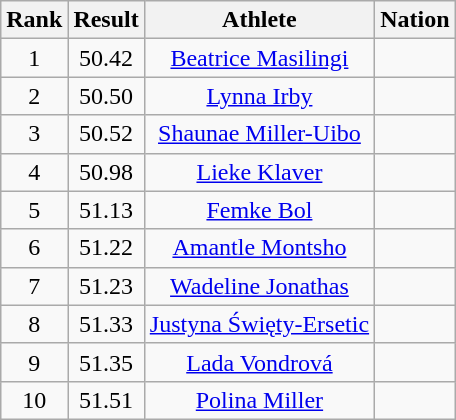<table class="wikitable" style="text-align:center">
<tr>
<th>Rank</th>
<th>Result</th>
<th>Athlete</th>
<th>Nation</th>
</tr>
<tr>
<td>1</td>
<td>50.42</td>
<td><a href='#'>Beatrice Masilingi</a></td>
<td align=left></td>
</tr>
<tr>
<td>2</td>
<td>50.50</td>
<td><a href='#'>Lynna Irby</a></td>
<td align=left></td>
</tr>
<tr>
<td>3</td>
<td>50.52</td>
<td><a href='#'>Shaunae Miller-Uibo</a></td>
<td align=left></td>
</tr>
<tr>
<td>4</td>
<td>50.98</td>
<td><a href='#'>Lieke Klaver</a></td>
<td align=left></td>
</tr>
<tr>
<td>5</td>
<td>51.13</td>
<td><a href='#'>Femke Bol</a></td>
<td align=left></td>
</tr>
<tr>
<td>6</td>
<td>51.22</td>
<td><a href='#'>Amantle Montsho</a></td>
<td align=left></td>
</tr>
<tr>
<td>7</td>
<td>51.23</td>
<td><a href='#'>Wadeline Jonathas</a></td>
<td align=left></td>
</tr>
<tr>
<td>8</td>
<td>51.33</td>
<td><a href='#'>Justyna Święty-Ersetic</a></td>
<td align=left></td>
</tr>
<tr>
<td>9</td>
<td>51.35</td>
<td><a href='#'>Lada Vondrová</a></td>
<td align=left></td>
</tr>
<tr>
<td>10</td>
<td>51.51</td>
<td><a href='#'>Polina Miller</a></td>
<td align=left></td>
</tr>
</table>
